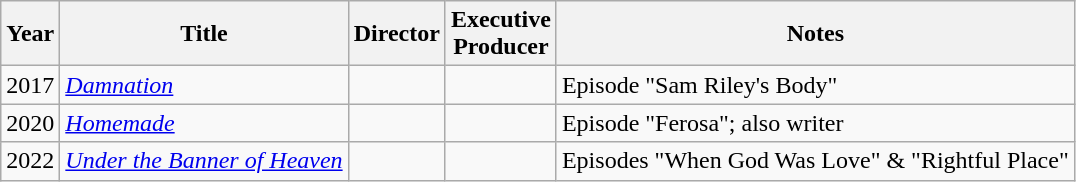<table class="wikitable">
<tr>
<th>Year</th>
<th>Title</th>
<th>Director</th>
<th>Executive<br>Producer</th>
<th>Notes</th>
</tr>
<tr>
<td>2017</td>
<td><em><a href='#'>Damnation</a></em></td>
<td></td>
<td></td>
<td>Episode "Sam Riley's Body"</td>
</tr>
<tr>
<td>2020</td>
<td><a href='#'><em>Homemade</em></a></td>
<td></td>
<td></td>
<td>Episode "Ferosa"; also writer</td>
</tr>
<tr>
<td>2022</td>
<td><a href='#'><em>Under the Banner of Heaven</em></a></td>
<td></td>
<td></td>
<td>Episodes "When God Was Love" & "Rightful Place"</td>
</tr>
</table>
